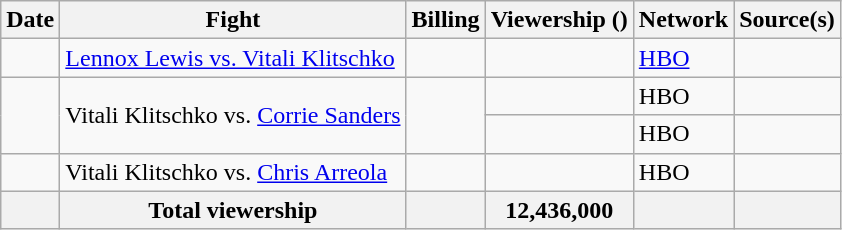<table class="wikitable sortable">
<tr>
<th>Date</th>
<th>Fight</th>
<th>Billing</th>
<th>Viewership ()</th>
<th>Network</th>
<th>Source(s)</th>
</tr>
<tr>
<td></td>
<td><a href='#'>Lennox Lewis vs. Vitali Klitschko</a></td>
<td></td>
<td></td>
<td><a href='#'>HBO</a></td>
<td></td>
</tr>
<tr>
<td rowspan="2"></td>
<td rowspan="2">Vitali Klitschko vs. <a href='#'>Corrie Sanders</a></td>
<td rowspan="2"></td>
<td></td>
<td>HBO</td>
<td></td>
</tr>
<tr>
<td></td>
<td>HBO</td>
<td></td>
</tr>
<tr>
<td></td>
<td>Vitali Klitschko vs. <a href='#'>Chris Arreola</a></td>
<td></td>
<td></td>
<td>HBO</td>
<td></td>
</tr>
<tr>
<th></th>
<th>Total viewership</th>
<th></th>
<th>12,436,000</th>
<th></th>
<th></th>
</tr>
</table>
